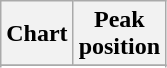<table class="wikitable plainrowheaders sortable" style="text-align:center;" border="1">
<tr>
<th scope="col">Chart</th>
<th scope="col">Peak<br>position</th>
</tr>
<tr>
</tr>
<tr>
</tr>
<tr>
</tr>
</table>
